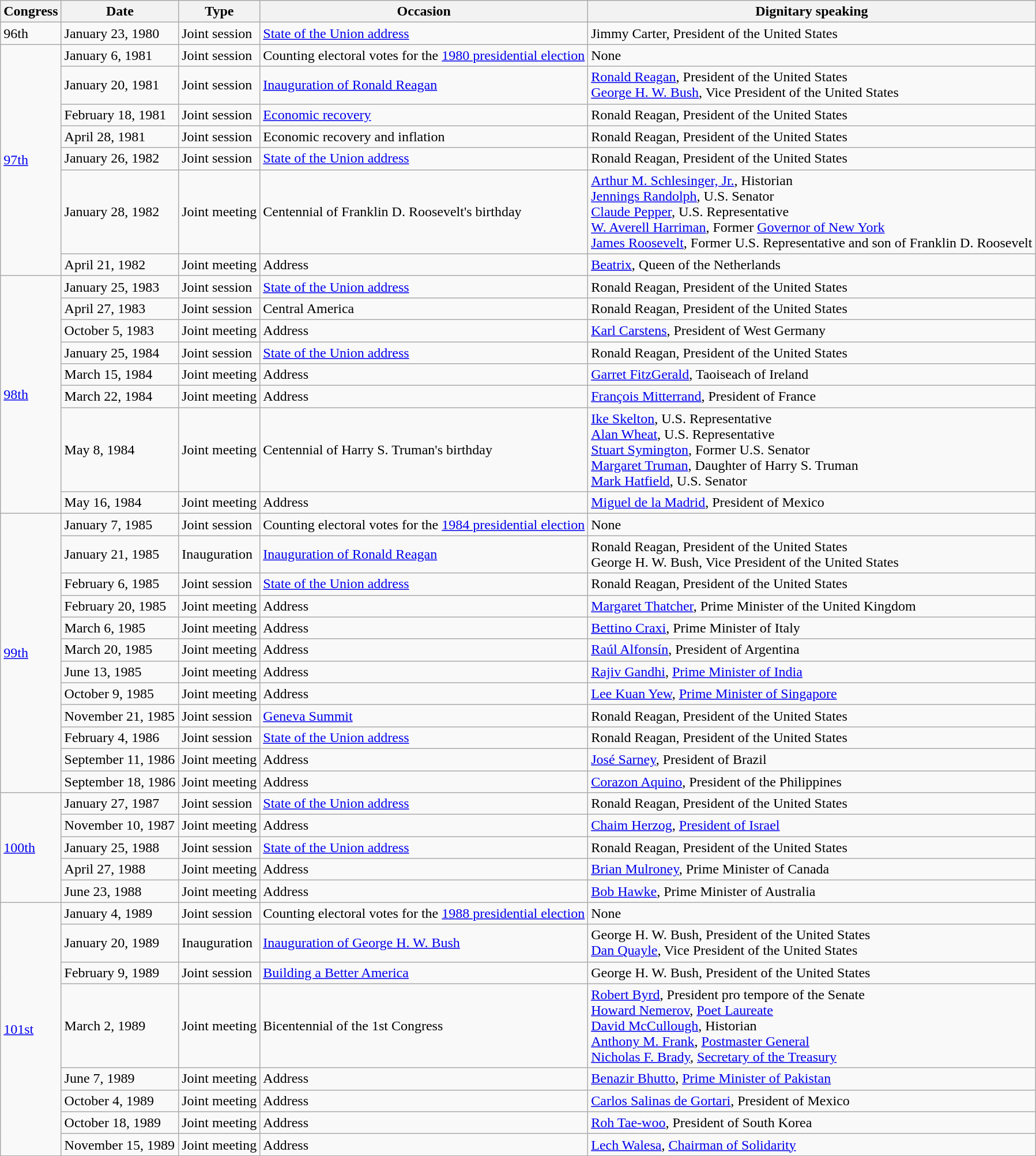<table class="wikitable sortable">
<tr>
<th>Congress</th>
<th>Date</th>
<th>Type</th>
<th>Occasion</th>
<th>Dignitary speaking</th>
</tr>
<tr>
<td>96th</td>
<td>January 23, 1980</td>
<td>Joint session</td>
<td><a href='#'>State of the Union address</a></td>
<td>Jimmy Carter, President of the United States</td>
</tr>
<tr>
<td rowspan="7"><a href='#'>97th</a></td>
<td>January 6, 1981</td>
<td>Joint session</td>
<td>Counting electoral votes for the <a href='#'>1980 presidential election</a></td>
<td>None</td>
</tr>
<tr>
<td>January 20, 1981</td>
<td>Joint session</td>
<td><a href='#'>Inauguration of Ronald Reagan</a></td>
<td><a href='#'>Ronald Reagan</a>, President of the United States<br><a href='#'>George H. W. Bush</a>, Vice President of the United States</td>
</tr>
<tr>
<td>February 18, 1981</td>
<td>Joint session</td>
<td><a href='#'>Economic recovery</a></td>
<td>Ronald Reagan, President of the United States</td>
</tr>
<tr>
<td>April 28, 1981</td>
<td>Joint session</td>
<td>Economic recovery and inflation</td>
<td>Ronald Reagan, President of the United States</td>
</tr>
<tr>
<td>January 26, 1982</td>
<td>Joint session</td>
<td><a href='#'>State of the Union address</a></td>
<td>Ronald Reagan, President of the United States</td>
</tr>
<tr>
<td>January 28, 1982</td>
<td>Joint meeting</td>
<td>Centennial of Franklin D. Roosevelt's birthday</td>
<td><a href='#'>Arthur M. Schlesinger, Jr.</a>, Historian<br><a href='#'>Jennings Randolph</a>, U.S. Senator<br><a href='#'>Claude Pepper</a>, U.S. Representative<br><a href='#'>W. Averell Harriman</a>, Former <a href='#'>Governor of New York</a><br><a href='#'>James Roosevelt</a>, Former U.S. Representative and son of Franklin D. Roosevelt</td>
</tr>
<tr>
<td>April 21, 1982</td>
<td>Joint meeting</td>
<td>Address</td>
<td><a href='#'>Beatrix</a>, Queen of the Netherlands</td>
</tr>
<tr>
<td rowspan="8"><a href='#'>98th</a></td>
<td>January 25, 1983</td>
<td>Joint session</td>
<td><a href='#'>State of the Union address</a></td>
<td>Ronald Reagan, President of the United States</td>
</tr>
<tr>
<td>April 27, 1983</td>
<td>Joint session</td>
<td>Central America</td>
<td>Ronald Reagan, President of the United States</td>
</tr>
<tr>
<td>October 5, 1983</td>
<td>Joint meeting</td>
<td>Address</td>
<td><a href='#'>Karl Carstens</a>, President of West Germany</td>
</tr>
<tr>
<td>January 25, 1984</td>
<td>Joint session</td>
<td><a href='#'>State of the Union address</a></td>
<td>Ronald Reagan, President of the United States</td>
</tr>
<tr>
<td>March 15, 1984</td>
<td>Joint meeting</td>
<td>Address</td>
<td><a href='#'>Garret FitzGerald</a>, Taoiseach of Ireland</td>
</tr>
<tr>
<td>March 22, 1984</td>
<td>Joint meeting</td>
<td>Address</td>
<td><a href='#'>François Mitterrand</a>, President of France</td>
</tr>
<tr>
<td>May 8, 1984</td>
<td>Joint meeting</td>
<td>Centennial of Harry S. Truman's birthday</td>
<td><a href='#'>Ike Skelton</a>, U.S. Representative<br><a href='#'>Alan Wheat</a>, U.S. Representative<br><a href='#'>Stuart Symington</a>, Former U.S. Senator<br><a href='#'>Margaret Truman</a>, Daughter of Harry S. Truman<br><a href='#'>Mark Hatfield</a>, U.S. Senator</td>
</tr>
<tr>
<td>May 16, 1984</td>
<td>Joint meeting</td>
<td>Address</td>
<td><a href='#'>Miguel de la Madrid</a>, President of Mexico</td>
</tr>
<tr>
<td rowspan="12"><a href='#'>99th</a></td>
<td>January 7, 1985</td>
<td>Joint session</td>
<td>Counting electoral votes for the <a href='#'>1984 presidential election</a></td>
<td>None</td>
</tr>
<tr>
<td>January 21, 1985</td>
<td>Inauguration</td>
<td><a href='#'>Inauguration of Ronald Reagan</a></td>
<td>Ronald Reagan, President of the United States<br>George H. W. Bush, Vice President of the United States</td>
</tr>
<tr>
<td>February 6, 1985</td>
<td>Joint session</td>
<td><a href='#'>State of the Union address</a></td>
<td>Ronald Reagan, President of the United States</td>
</tr>
<tr>
<td>February 20, 1985</td>
<td>Joint meeting</td>
<td>Address</td>
<td><a href='#'>Margaret Thatcher</a>, Prime Minister of the United Kingdom</td>
</tr>
<tr>
<td>March 6, 1985</td>
<td>Joint meeting</td>
<td>Address</td>
<td><a href='#'>Bettino Craxi</a>, Prime Minister of Italy</td>
</tr>
<tr>
<td>March 20, 1985</td>
<td>Joint meeting</td>
<td>Address</td>
<td><a href='#'>Raúl Alfonsín</a>, President of Argentina</td>
</tr>
<tr>
<td>June 13, 1985</td>
<td>Joint meeting</td>
<td>Address</td>
<td><a href='#'>Rajiv Gandhi</a>, <a href='#'>Prime Minister of India</a></td>
</tr>
<tr>
<td>October 9, 1985</td>
<td>Joint meeting</td>
<td>Address</td>
<td><a href='#'>Lee Kuan Yew</a>, <a href='#'>Prime Minister of Singapore</a></td>
</tr>
<tr>
<td>November 21, 1985</td>
<td>Joint session</td>
<td><a href='#'>Geneva Summit</a></td>
<td>Ronald Reagan, President of the United States</td>
</tr>
<tr>
<td>February 4, 1986</td>
<td>Joint session</td>
<td><a href='#'>State of the Union address</a></td>
<td>Ronald Reagan, President of the United States</td>
</tr>
<tr>
<td>September 11, 1986</td>
<td>Joint meeting</td>
<td>Address</td>
<td><a href='#'>José Sarney</a>, President of Brazil</td>
</tr>
<tr>
<td>September 18, 1986</td>
<td>Joint meeting</td>
<td>Address</td>
<td><a href='#'>Corazon Aquino</a>, President of the Philippines</td>
</tr>
<tr>
<td rowspan="5"><a href='#'>100th</a></td>
<td>January 27, 1987</td>
<td>Joint session</td>
<td><a href='#'>State of the Union address</a></td>
<td>Ronald Reagan, President of the United States</td>
</tr>
<tr>
<td>November 10, 1987</td>
<td>Joint meeting</td>
<td>Address</td>
<td><a href='#'>Chaim Herzog</a>, <a href='#'>President of Israel</a></td>
</tr>
<tr>
<td>January 25, 1988</td>
<td>Joint session</td>
<td><a href='#'>State of the Union address</a></td>
<td>Ronald Reagan, President of the United States</td>
</tr>
<tr>
<td>April 27, 1988</td>
<td>Joint meeting</td>
<td>Address</td>
<td><a href='#'>Brian Mulroney</a>, Prime Minister of Canada</td>
</tr>
<tr>
<td>June 23, 1988</td>
<td>Joint meeting</td>
<td>Address</td>
<td><a href='#'>Bob Hawke</a>, Prime Minister of Australia</td>
</tr>
<tr>
<td rowspan="8"><a href='#'>101st</a></td>
<td>January 4, 1989</td>
<td>Joint session</td>
<td>Counting electoral votes for the <a href='#'>1988 presidential election</a></td>
<td>None</td>
</tr>
<tr>
<td>January 20, 1989</td>
<td>Inauguration</td>
<td><a href='#'>Inauguration of George H. W. Bush</a></td>
<td>George H. W. Bush, President of the United States<br><a href='#'>Dan Quayle</a>, Vice President of the United States</td>
</tr>
<tr>
<td>February 9, 1989</td>
<td>Joint session</td>
<td><a href='#'>Building a Better America</a></td>
<td>George H. W. Bush, President of the United States</td>
</tr>
<tr>
<td>March 2, 1989</td>
<td>Joint meeting</td>
<td>Bicentennial of the 1st Congress</td>
<td><a href='#'>Robert Byrd</a>, President pro tempore of the Senate<br><a href='#'>Howard Nemerov</a>, <a href='#'>Poet Laureate</a><br><a href='#'>David McCullough</a>, Historian<br><a href='#'>Anthony M. Frank</a>, <a href='#'>Postmaster General</a><br><a href='#'>Nicholas F. Brady</a>, <a href='#'>Secretary of the Treasury</a></td>
</tr>
<tr>
<td>June 7, 1989</td>
<td>Joint meeting</td>
<td>Address</td>
<td><a href='#'>Benazir Bhutto</a>, <a href='#'>Prime Minister of Pakistan</a></td>
</tr>
<tr>
<td>October 4, 1989</td>
<td>Joint meeting</td>
<td>Address</td>
<td><a href='#'>Carlos Salinas de Gortari</a>, President of Mexico</td>
</tr>
<tr>
<td>October 18, 1989</td>
<td>Joint meeting</td>
<td>Address</td>
<td><a href='#'>Roh Tae-woo</a>, President of South Korea</td>
</tr>
<tr>
<td>November 15, 1989</td>
<td>Joint meeting</td>
<td>Address</td>
<td><a href='#'>Lech Walesa</a>, <a href='#'>Chairman of Solidarity</a></td>
</tr>
<tr>
</tr>
</table>
